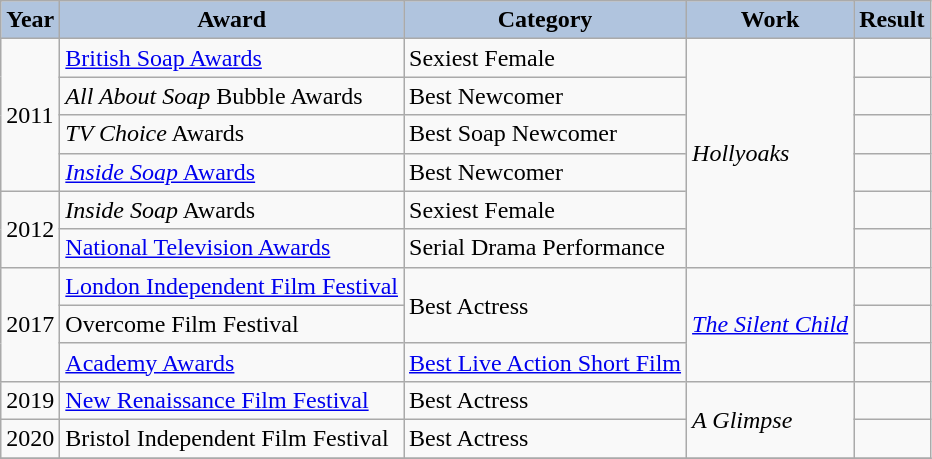<table class="wikitable">
<tr>
<th style="background:#B0C4DE;">Year</th>
<th style="background:#B0C4DE;">Award</th>
<th style="background:#B0C4DE;">Category</th>
<th style="background:#B0C4DE;">Work</th>
<th style="background:#B0C4DE;">Result</th>
</tr>
<tr>
<td rowspan="4">2011</td>
<td><a href='#'>British Soap Awards</a></td>
<td>Sexiest Female</td>
<td rowspan="6"><em>Hollyoaks</em></td>
<td></td>
</tr>
<tr>
<td><em>All About Soap</em> Bubble Awards</td>
<td>Best Newcomer</td>
<td></td>
</tr>
<tr>
<td><em>TV Choice</em> Awards</td>
<td>Best Soap Newcomer</td>
<td></td>
</tr>
<tr>
<td><a href='#'><em>Inside Soap</em> Awards</a></td>
<td>Best Newcomer</td>
<td></td>
</tr>
<tr>
<td rowspan="2">2012</td>
<td><em>Inside Soap</em> Awards</td>
<td>Sexiest Female</td>
<td></td>
</tr>
<tr>
<td><a href='#'>National Television Awards</a></td>
<td>Serial Drama Performance</td>
<td></td>
</tr>
<tr>
<td rowspan="3">2017</td>
<td><a href='#'>London Independent Film Festival</a></td>
<td rowspan=2>Best Actress</td>
<td rowspan=3><em><a href='#'>The Silent Child</a></em></td>
<td></td>
</tr>
<tr>
<td>Overcome Film Festival</td>
<td></td>
</tr>
<tr>
<td><a href='#'>Academy Awards</a></td>
<td><a href='#'>Best Live Action Short Film</a></td>
<td></td>
</tr>
<tr>
<td>2019</td>
<td><a href='#'>New Renaissance Film Festival</a></td>
<td>Best Actress</td>
<td rowspan="2"><em>A Glimpse</em></td>
<td></td>
</tr>
<tr>
<td>2020</td>
<td>Bristol Independent Film Festival</td>
<td>Best Actress</td>
<td></td>
</tr>
<tr>
</tr>
</table>
